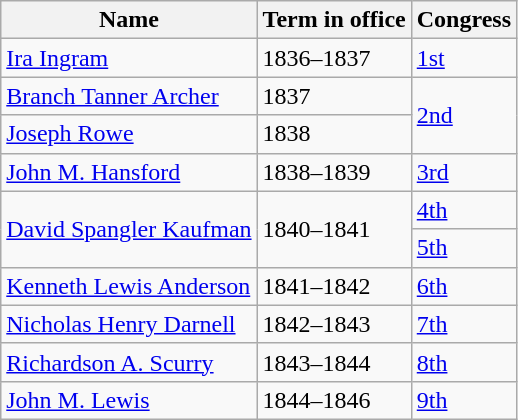<table class="wikitable">
<tr>
<th>Name</th>
<th>Term in office</th>
<th>Congress</th>
</tr>
<tr>
<td><a href='#'>Ira Ingram</a></td>
<td>1836–1837</td>
<td><a href='#'>1st</a></td>
</tr>
<tr>
<td><a href='#'>Branch Tanner Archer</a></td>
<td>1837</td>
<td rowspan = 2><a href='#'>2nd</a></td>
</tr>
<tr>
<td><a href='#'>Joseph Rowe</a></td>
<td>1838</td>
</tr>
<tr>
<td><a href='#'>John M. Hansford</a></td>
<td>1838–1839</td>
<td><a href='#'>3rd</a></td>
</tr>
<tr>
<td rowspan = 2><a href='#'>David Spangler Kaufman</a></td>
<td rowspan = 2>1840–1841</td>
<td><a href='#'>4th</a></td>
</tr>
<tr>
<td><a href='#'>5th</a></td>
</tr>
<tr>
<td><a href='#'>Kenneth Lewis Anderson</a></td>
<td>1841–1842</td>
<td><a href='#'>6th</a></td>
</tr>
<tr>
<td><a href='#'>Nicholas Henry Darnell</a></td>
<td>1842–1843</td>
<td><a href='#'>7th</a></td>
</tr>
<tr>
<td><a href='#'>Richardson A. Scurry</a></td>
<td>1843–1844</td>
<td><a href='#'>8th</a></td>
</tr>
<tr>
<td><a href='#'>John M. Lewis</a></td>
<td>1844–1846</td>
<td><a href='#'>9th</a></td>
</tr>
</table>
